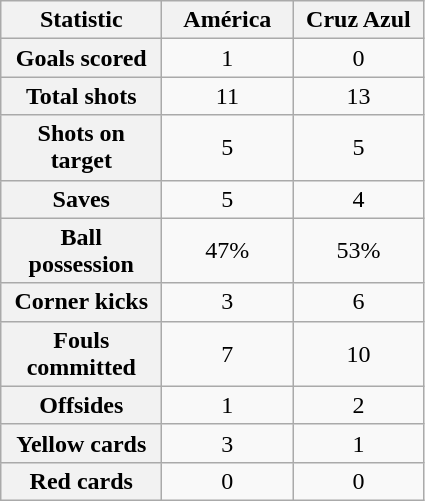<table class="wikitable plainrowheaders" style="text-align:center">
<tr>
<th scope="col" style="width:100px">Statistic</th>
<th scope="col" style="width:80px">América</th>
<th scope="col" style="width:80px">Cruz Azul</th>
</tr>
<tr>
<th scope=row>Goals scored</th>
<td>1</td>
<td>0</td>
</tr>
<tr>
<th scope=row>Total shots</th>
<td>11</td>
<td>13</td>
</tr>
<tr>
<th scope=row>Shots on target</th>
<td>5</td>
<td>5</td>
</tr>
<tr>
<th scope=row>Saves</th>
<td>5</td>
<td>4</td>
</tr>
<tr>
<th scope=row>Ball possession</th>
<td>47%</td>
<td>53%</td>
</tr>
<tr>
<th scope=row>Corner kicks</th>
<td>3</td>
<td>6</td>
</tr>
<tr>
<th scope=row>Fouls committed</th>
<td>7</td>
<td>10</td>
</tr>
<tr>
<th scope=row>Offsides</th>
<td>1</td>
<td>2</td>
</tr>
<tr>
<th scope=row>Yellow cards</th>
<td>3</td>
<td>1</td>
</tr>
<tr>
<th scope=row>Red cards</th>
<td>0</td>
<td>0</td>
</tr>
</table>
